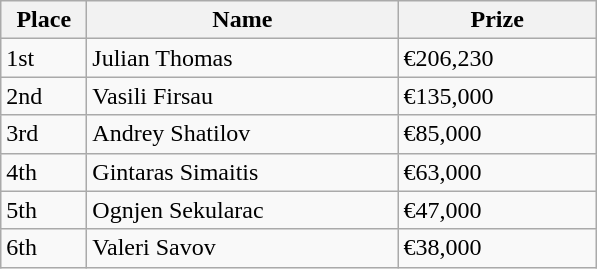<table class="wikitable">
<tr>
<th style="width:50px;">Place</th>
<th style="width:200px;">Name</th>
<th style="width:125px;">Prize</th>
</tr>
<tr>
<td>1st</td>
<td> Julian Thomas</td>
<td>€206,230</td>
</tr>
<tr>
<td>2nd</td>
<td> Vasili Firsau</td>
<td>€135,000</td>
</tr>
<tr>
<td>3rd</td>
<td> Andrey Shatilov</td>
<td>€85,000</td>
</tr>
<tr>
<td>4th</td>
<td> Gintaras Simaitis</td>
<td>€63,000</td>
</tr>
<tr>
<td>5th</td>
<td> Ognjen Sekularac</td>
<td>€47,000</td>
</tr>
<tr>
<td>6th</td>
<td> Valeri Savov</td>
<td>€38,000</td>
</tr>
</table>
